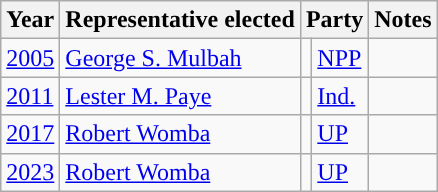<table class="wikitable">
<tr>
<th>Year</th>
<th>Representative elected</th>
<th colspan=2>Party</th>
<th>Notes</th>
</tr>
<tr>
<td><a href='#'>2005</a></td>
<td><a href='#'>George S. Mulbah</a></td>
<td></td>
<td><a href='#'>NPP</a></td>
<td></td>
</tr>
<tr>
<td><a href='#'>2011</a></td>
<td><a href='#'>Lester M. Paye</a></td>
<td></td>
<td><a href='#'>Ind.</a></td>
<td></td>
</tr>
<tr>
<td><a href='#'>2017</a></td>
<td><a href='#'>Robert Womba</a></td>
<td></td>
<td><a href='#'>UP</a></td>
<td></td>
</tr>
<tr>
<td><a href='#'>2023</a></td>
<td><a href='#'>Robert Womba</a></td>
<td></td>
<td><a href='#'>UP</a></td>
<td></td>
</tr>
</table>
